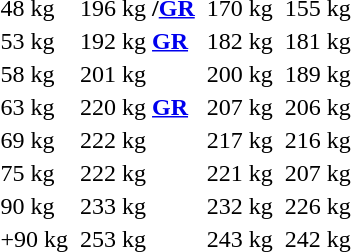<table>
<tr>
<td>48 kg<br></td>
<td></td>
<td>196 kg <strong> /<a href='#'>GR</a></strong></td>
<td></td>
<td>170 kg</td>
<td></td>
<td>155 kg</td>
</tr>
<tr>
<td>53 kg<br></td>
<td></td>
<td>192 kg <strong><a href='#'>GR</a></strong></td>
<td></td>
<td>182 kg</td>
<td></td>
<td>181 kg</td>
</tr>
<tr>
<td>58 kg<br></td>
<td></td>
<td>201 kg</td>
<td></td>
<td>200 kg</td>
<td></td>
<td>189 kg</td>
</tr>
<tr>
<td>63 kg<br></td>
<td></td>
<td>220 kg <strong><a href='#'>GR</a></strong></td>
<td></td>
<td>207 kg</td>
<td></td>
<td>206 kg</td>
</tr>
<tr>
<td>69 kg<br></td>
<td></td>
<td>222 kg</td>
<td></td>
<td>217 kg</td>
<td></td>
<td>216 kg</td>
</tr>
<tr>
<td>75 kg<br></td>
<td></td>
<td>222 kg</td>
<td></td>
<td>221 kg</td>
<td></td>
<td>207 kg</td>
</tr>
<tr>
<td>90 kg<br></td>
<td></td>
<td>233 kg</td>
<td></td>
<td>232 kg</td>
<td></td>
<td>226 kg</td>
</tr>
<tr>
<td>+90 kg<br></td>
<td></td>
<td>253 kg</td>
<td></td>
<td>243 kg</td>
<td></td>
<td>242 kg</td>
</tr>
</table>
